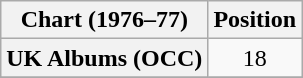<table class="wikitable plainrowheaders" style="text-align:center;">
<tr>
<th scope="col">Chart (1976–77)</th>
<th scope="col">Position</th>
</tr>
<tr>
<th scope="row">UK Albums (OCC)</th>
<td>18</td>
</tr>
<tr>
</tr>
</table>
